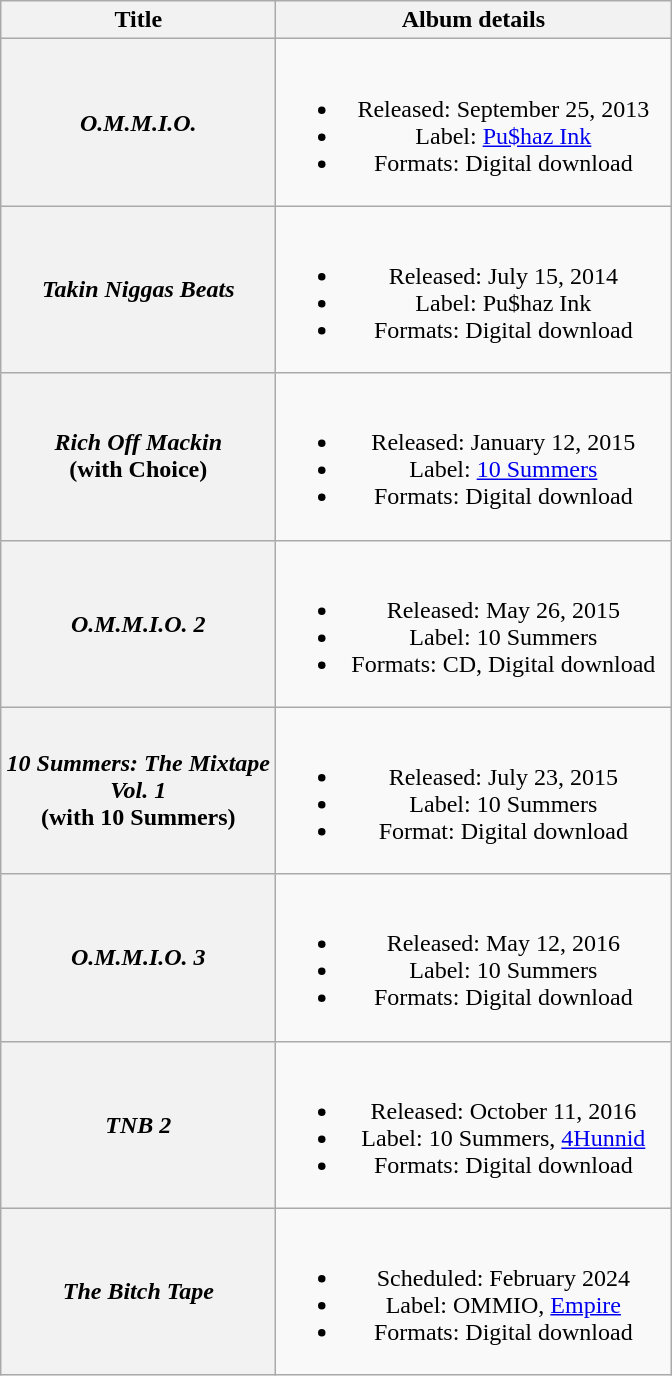<table class="wikitable plainrowheaders" style="text-align:center;">
<tr>
<th scope="col" style="width:11em;">Title</th>
<th scope="col" style="width:16em;">Album details</th>
</tr>
<tr>
<th scope="row"><em>O.M.M.I.O.</em></th>
<td><br><ul><li>Released: September 25, 2013</li><li>Label: <a href='#'>Pu$haz Ink</a></li><li>Formats: Digital download</li></ul></td>
</tr>
<tr>
<th scope="row"><em>Takin Niggas Beats</em></th>
<td><br><ul><li>Released: July 15, 2014</li><li>Label: Pu$haz Ink</li><li>Formats: Digital download</li></ul></td>
</tr>
<tr>
<th scope="row"><em>Rich Off Mackin</em><br><span>(with Choice)</span></th>
<td><br><ul><li>Released: January 12, 2015</li><li>Label: <a href='#'>10 Summers</a></li><li>Formats: Digital download</li></ul></td>
</tr>
<tr>
<th scope="row"><em>O.M.M.I.O. 2</em></th>
<td><br><ul><li>Released: May 26, 2015</li><li>Label: 10 Summers</li><li>Formats: CD, Digital download</li></ul></td>
</tr>
<tr>
<th scope="row"><em>10 Summers: The Mixtape Vol. 1</em><br><span>(with 10 Summers)</span></th>
<td><br><ul><li>Released: July 23, 2015</li><li>Label: 10 Summers</li><li>Format: Digital download</li></ul></td>
</tr>
<tr>
<th scope="row"><em>O.M.M.I.O. 3</em></th>
<td><br><ul><li>Released: May 12, 2016</li><li>Label: 10 Summers</li><li>Formats: Digital download</li></ul></td>
</tr>
<tr>
<th scope="row"><em>TNB 2</em></th>
<td><br><ul><li>Released: October 11, 2016</li><li>Label: 10 Summers, <a href='#'>4Hunnid</a></li><li>Formats: Digital download</li></ul></td>
</tr>
<tr>
<th scope="row"><em>The Bitch Tape</em></th>
<td><br><ul><li>Scheduled: February 2024</li><li>Label: OMMIO, <a href='#'>Empire</a></li><li>Formats: Digital download</li></ul></td>
</tr>
</table>
